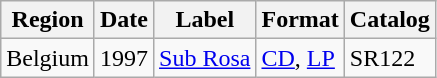<table class="wikitable">
<tr>
<th>Region</th>
<th>Date</th>
<th>Label</th>
<th>Format</th>
<th>Catalog</th>
</tr>
<tr>
<td>Belgium</td>
<td>1997</td>
<td><a href='#'>Sub Rosa</a></td>
<td><a href='#'>CD</a>, <a href='#'>LP</a></td>
<td>SR122</td>
</tr>
</table>
